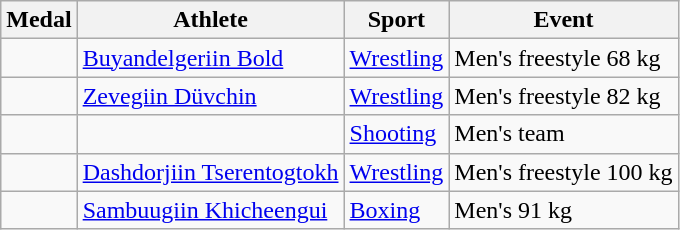<table class="wikitable">
<tr>
<th>Medal</th>
<th>Athlete</th>
<th>Sport</th>
<th>Event</th>
</tr>
<tr>
<td></td>
<td><a href='#'>Buyandelgeriin Bold</a></td>
<td><a href='#'>Wrestling</a></td>
<td>Men's freestyle 68 kg</td>
</tr>
<tr>
<td></td>
<td><a href='#'>Zevegiin Düvchin</a></td>
<td><a href='#'>Wrestling</a></td>
<td>Men's freestyle 82 kg</td>
</tr>
<tr>
<td></td>
<td></td>
<td><a href='#'>Shooting</a></td>
<td>Men's team</td>
</tr>
<tr>
<td></td>
<td><a href='#'>Dashdorjiin Tserentogtokh</a></td>
<td><a href='#'>Wrestling</a></td>
<td>Men's freestyle 100 kg</td>
</tr>
<tr>
<td></td>
<td><a href='#'>Sambuugiin Khicheengui</a></td>
<td><a href='#'>Boxing</a></td>
<td>Men's 91 kg</td>
</tr>
</table>
